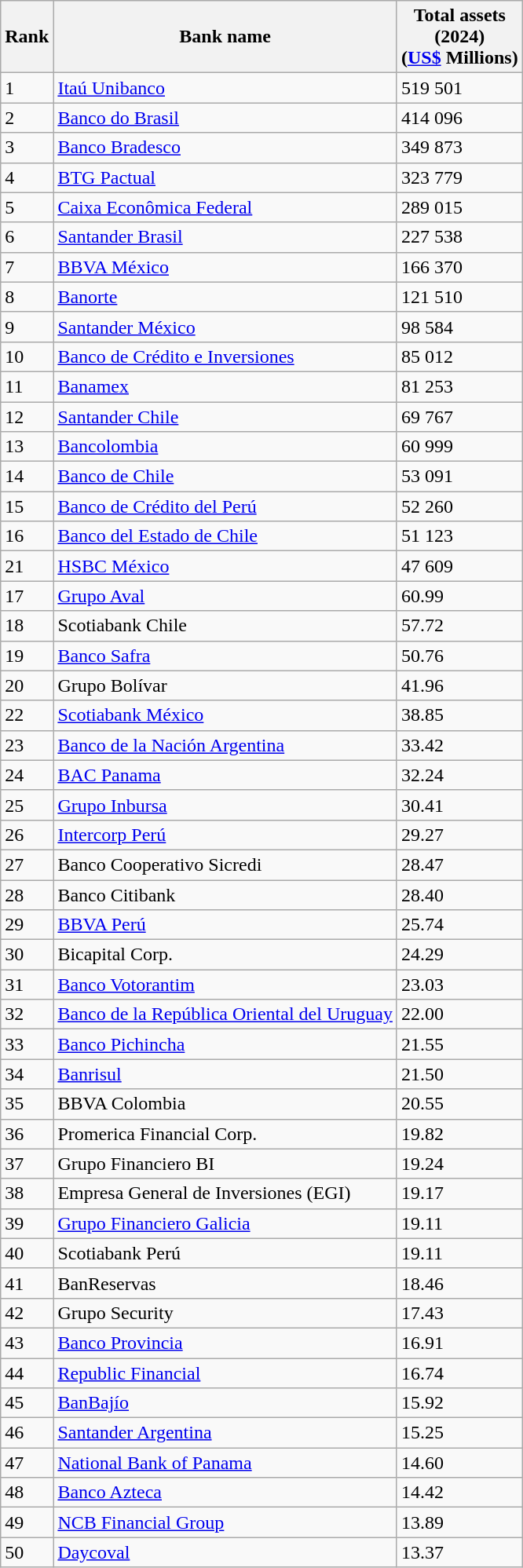<table class="wikitable sortable mw-collapsible">
<tr>
<th data-sort-type="number">Rank</th>
<th>Bank name</th>
<th>Total assets<br>(2024)<br>(<a href='#'>US$</a> Millions)</th>
</tr>
<tr>
<td>1</td>
<td> <a href='#'>Itaú Unibanco</a></td>
<td>519 501</td>
</tr>
<tr>
<td>2</td>
<td> <a href='#'>Banco do Brasil</a></td>
<td>414 096</td>
</tr>
<tr>
<td>3</td>
<td> <a href='#'>Banco Bradesco</a></td>
<td>349 873</td>
</tr>
<tr>
<td>4</td>
<td> <a href='#'>BTG Pactual</a></td>
<td>323 779</td>
</tr>
<tr>
<td>5</td>
<td> <a href='#'>Caixa Econômica Federal</a></td>
<td>289 015</td>
</tr>
<tr>
<td>6</td>
<td> <a href='#'>Santander Brasil</a></td>
<td>227 538</td>
</tr>
<tr>
<td>7</td>
<td> <a href='#'>BBVA México</a></td>
<td>166 370</td>
</tr>
<tr>
<td>8</td>
<td> <a href='#'>Banorte</a></td>
<td>121 510</td>
</tr>
<tr>
<td>9</td>
<td> <a href='#'>Santander México</a></td>
<td>98 584</td>
</tr>
<tr>
<td>10</td>
<td> <a href='#'>Banco de Crédito e Inversiones</a></td>
<td>85 012</td>
</tr>
<tr>
<td>11</td>
<td> <a href='#'>Banamex</a></td>
<td>81 253</td>
</tr>
<tr>
<td>12</td>
<td> <a href='#'>Santander Chile</a></td>
<td>69 767</td>
</tr>
<tr>
<td>13</td>
<td> <a href='#'>Bancolombia</a></td>
<td>60 999</td>
</tr>
<tr>
<td>14</td>
<td> <a href='#'>Banco de Chile</a></td>
<td>53 091</td>
</tr>
<tr>
<td>15</td>
<td> <a href='#'>Banco de Crédito del Perú</a></td>
<td>52 260</td>
</tr>
<tr>
<td>16</td>
<td> <a href='#'>Banco del Estado de Chile</a></td>
<td>51 123</td>
</tr>
<tr>
<td>21</td>
<td> <a href='#'>HSBC México</a></td>
<td>47 609</td>
</tr>
<tr>
<td>17</td>
<td> <a href='#'>Grupo Aval</a></td>
<td>60.99</td>
</tr>
<tr>
<td>18</td>
<td> Scotiabank Chile</td>
<td>57.72</td>
</tr>
<tr>
<td>19</td>
<td> <a href='#'>Banco Safra</a></td>
<td>50.76</td>
</tr>
<tr>
<td>20</td>
<td> Grupo Bolívar</td>
<td>41.96</td>
</tr>
<tr>
<td>22</td>
<td> <a href='#'>Scotiabank México</a></td>
<td>38.85</td>
</tr>
<tr>
<td>23</td>
<td> <a href='#'>Banco de la Nación Argentina</a></td>
<td>33.42</td>
</tr>
<tr>
<td>24</td>
<td> <a href='#'>BAC Panama</a></td>
<td>32.24</td>
</tr>
<tr>
<td>25</td>
<td> <a href='#'>Grupo Inbursa</a></td>
<td>30.41</td>
</tr>
<tr>
<td>26</td>
<td> <a href='#'>Intercorp Perú</a></td>
<td>29.27</td>
</tr>
<tr>
<td>27</td>
<td> Banco Cooperativo Sicredi</td>
<td>28.47</td>
</tr>
<tr>
<td>28</td>
<td> Banco Citibank</td>
<td>28.40</td>
</tr>
<tr>
<td>29</td>
<td> <a href='#'>BBVA Perú</a></td>
<td>25.74</td>
</tr>
<tr>
<td>30</td>
<td> Bicapital Corp.</td>
<td>24.29</td>
</tr>
<tr>
<td>31</td>
<td> <a href='#'>Banco Votorantim</a></td>
<td>23.03</td>
</tr>
<tr>
<td>32</td>
<td> <a href='#'>Banco de la República Oriental del Uruguay</a></td>
<td>22.00</td>
</tr>
<tr>
<td>33</td>
<td> <a href='#'>Banco Pichincha</a></td>
<td>21.55</td>
</tr>
<tr>
<td>34</td>
<td> <a href='#'>Banrisul</a></td>
<td>21.50</td>
</tr>
<tr>
<td>35</td>
<td> BBVA Colombia</td>
<td>20.55</td>
</tr>
<tr>
<td>36</td>
<td> Promerica Financial Corp.</td>
<td>19.82</td>
</tr>
<tr>
<td>37</td>
<td> Grupo Financiero BI</td>
<td>19.24</td>
</tr>
<tr>
<td>38</td>
<td> Empresa General de Inversiones (EGI)</td>
<td>19.17</td>
</tr>
<tr>
<td>39</td>
<td> <a href='#'>Grupo Financiero Galicia</a></td>
<td>19.11</td>
</tr>
<tr>
<td>40</td>
<td> Scotiabank Perú</td>
<td>19.11</td>
</tr>
<tr>
<td>41</td>
<td> BanReservas</td>
<td>18.46</td>
</tr>
<tr>
<td>42</td>
<td> Grupo Security</td>
<td>17.43</td>
</tr>
<tr>
<td>43</td>
<td> <a href='#'>Banco Provincia</a></td>
<td>16.91</td>
</tr>
<tr>
<td>44</td>
<td> <a href='#'>Republic Financial</a></td>
<td>16.74</td>
</tr>
<tr>
<td>45</td>
<td> <a href='#'>BanBajío</a></td>
<td>15.92</td>
</tr>
<tr>
<td>46</td>
<td> <a href='#'>Santander Argentina</a></td>
<td>15.25</td>
</tr>
<tr>
<td>47</td>
<td> <a href='#'>National Bank of Panama</a></td>
<td>14.60</td>
</tr>
<tr>
<td>48</td>
<td> <a href='#'>Banco Azteca</a></td>
<td>14.42</td>
</tr>
<tr>
<td>49</td>
<td> <a href='#'>NCB Financial Group</a></td>
<td>13.89</td>
</tr>
<tr>
<td>50</td>
<td> <a href='#'>Daycoval</a></td>
<td>13.37</td>
</tr>
</table>
